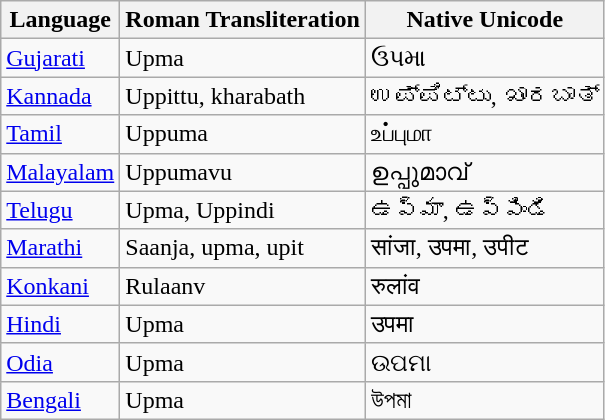<table class="wikitable">
<tr>
<th>Language</th>
<th>Roman Transliteration</th>
<th>Native Unicode</th>
</tr>
<tr>
<td><a href='#'>Gujarati</a></td>
<td>Upma</td>
<td>ઉપમા</td>
</tr>
<tr>
<td><a href='#'>Kannada</a></td>
<td>Uppittu, kharabath</td>
<td>ಉಪ್ಪಿಟ್ಟು, ಖಾರಬಾತ್</td>
</tr>
<tr>
<td><a href='#'>Tamil</a></td>
<td>Uppuma</td>
<td>உப்புமா</td>
</tr>
<tr>
<td><a href='#'>Malayalam</a></td>
<td>Uppumavu</td>
<td>ഉപ്പുമാവ്</td>
</tr>
<tr>
<td><a href='#'>Telugu</a></td>
<td>Upma, Uppindi</td>
<td>ఉప్మా, ఉప్పిండి</td>
</tr>
<tr>
<td><a href='#'>Marathi</a></td>
<td>Saanja, upma, upit</td>
<td>सांजा, उपमा, उपीट</td>
</tr>
<tr>
<td><a href='#'>Konkani</a></td>
<td>Rulaanv</td>
<td>रुलांव</td>
</tr>
<tr>
<td><a href='#'>Hindi</a></td>
<td>Upma</td>
<td>उपमा</td>
</tr>
<tr>
<td><a href='#'>Odia</a></td>
<td>Upma</td>
<td>ଉପମା</td>
</tr>
<tr>
<td><a href='#'>Bengali</a></td>
<td>Upma</td>
<td>উপমা</td>
</tr>
</table>
